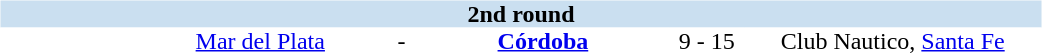<table table width=700>
<tr>
<td width=700 valign="top"><br><table border=0 cellspacing=0 cellpadding=0 style="font-size: 100%; border-collapse: collapse;" width=100%>
<tr bgcolor="#CADFF0">
<td style="font-size:100%"; align="center" colspan="6"><strong>2nd round</strong></td>
</tr>
<tr align=center bgcolor=#FFFFFF>
<td width=90></td>
<td width=170><a href='#'>Mar del Plata</a></td>
<td width=20>-</td>
<td width=170><strong><a href='#'>Córdoba</a></strong></td>
<td width=50>9 - 15</td>
<td width=200>Club Nautico, <a href='#'>Santa Fe</a></td>
</tr>
</table>
</td>
</tr>
</table>
